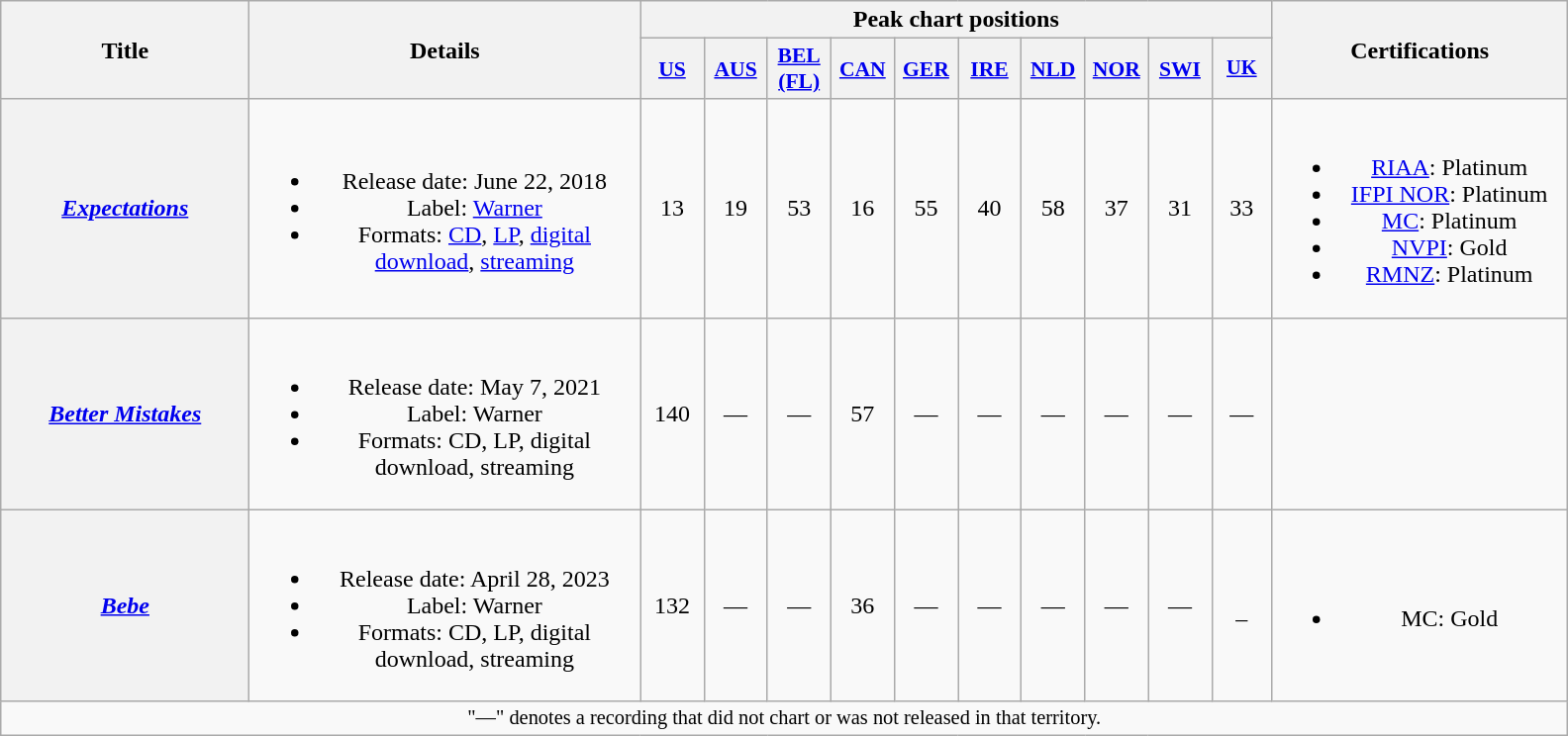<table class="wikitable plainrowheaders" style="text-align:center;">
<tr>
<th scope="col" rowspan="2" style="width:10em;">Title</th>
<th scope="col" rowspan="2" style="width:16em;">Details</th>
<th scope="col" colspan="10">Peak chart positions</th>
<th scope="col" rowspan="2" style="width:12em;">Certifications</th>
</tr>
<tr>
<th scope="col" style="width:2.5em; font-size:90%;"><a href='#'>US</a><br></th>
<th scope="col" style="width:2.5em; font-size:90%;"><a href='#'>AUS</a><br></th>
<th scope="col" style="width:2.5em; font-size:90%;"><a href='#'>BEL<br>(FL)</a><br></th>
<th scope="col" style="width:2.5em; font-size:90%;"><a href='#'>CAN</a><br></th>
<th scope="col" style="width:2.5em; font-size:90%;"><a href='#'>GER</a><br></th>
<th scope="col" style="width:2.5em; font-size:90%;"><a href='#'>IRE</a><br></th>
<th scope="col" style="width:2.5em; font-size:90%;"><a href='#'>NLD</a><br></th>
<th scope="col" style="width:2.5em; font-size:90%;"><a href='#'>NOR</a><br></th>
<th scope="col" style="width:2.5em;font-size:90%;"><a href='#'>SWI</a><br></th>
<th scope="col" style="width:2.5em; font-size:85%;"><a href='#'>UK</a><br></th>
</tr>
<tr>
<th scope="row"><em><a href='#'>Expectations</a></em></th>
<td><br><ul><li>Release date: June 22, 2018</li><li>Label: <a href='#'>Warner</a></li><li>Formats: <a href='#'>CD</a>, <a href='#'>LP</a>, <a href='#'>digital download</a>, <a href='#'>streaming</a></li></ul></td>
<td>13</td>
<td>19</td>
<td>53</td>
<td>16</td>
<td>55</td>
<td>40</td>
<td>58</td>
<td>37</td>
<td>31</td>
<td>33</td>
<td><br><ul><li><a href='#'>RIAA</a>: Platinum</li><li><a href='#'>IFPI NOR</a>: Platinum</li><li><a href='#'>MC</a>: Platinum</li><li><a href='#'>NVPI</a>: Gold</li><li><a href='#'>RMNZ</a>: Platinum</li></ul></td>
</tr>
<tr>
<th scope="row"><em><a href='#'>Better Mistakes</a></em></th>
<td><br><ul><li>Release date: May 7, 2021</li><li>Label: Warner</li><li>Formats: CD, LP, digital download, streaming</li></ul></td>
<td>140</td>
<td>—</td>
<td>—</td>
<td>57</td>
<td>—</td>
<td>—</td>
<td>—</td>
<td>—</td>
<td>—</td>
<td>—</td>
<td></td>
</tr>
<tr>
<th scope="row"><em><a href='#'>Bebe</a></em></th>
<td><br><ul><li>Release date: April 28, 2023</li><li>Label: Warner</li><li>Formats: CD, LP, digital download, streaming</li></ul></td>
<td>132</td>
<td>—</td>
<td>—</td>
<td>36</td>
<td>—</td>
<td>—</td>
<td>—</td>
<td>—</td>
<td>—</td>
<td><br>–</td>
<td><br><ul><li>MC: Gold</li></ul></td>
</tr>
<tr>
<td colspan="14" style="font-size:85%">"—" denotes a recording that did not chart or was not released in that territory.</td>
</tr>
</table>
